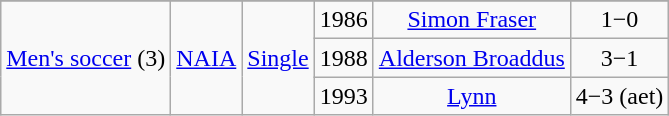<table class="wikitable">
<tr>
</tr>
<tr align="center">
<td rowspan="3"><a href='#'>Men's soccer</a> (3)</td>
<td rowspan="3"><a href='#'>NAIA</a></td>
<td rowspan="3"><a href='#'>Single</a></td>
<td>1986</td>
<td><a href='#'>Simon Fraser</a></td>
<td>1−0</td>
</tr>
<tr align="center">
<td>1988</td>
<td><a href='#'>Alderson Broaddus</a></td>
<td>3−1</td>
</tr>
<tr align="center">
<td>1993</td>
<td><a href='#'>Lynn</a></td>
<td>4−3 (aet)</td>
</tr>
</table>
